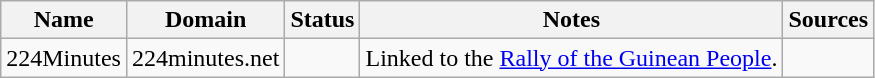<table class="wikitable sortable mw-collapsible">
<tr>
<th>Name</th>
<th>Domain</th>
<th>Status</th>
<th class="sortable">Notes</th>
<th class="unsortable">Sources</th>
</tr>
<tr>
<td>224Minutes</td>
<td>224minutes.net</td>
<td></td>
<td>Linked to the <a href='#'>Rally of the Guinean People</a>.</td>
<td></td>
</tr>
</table>
